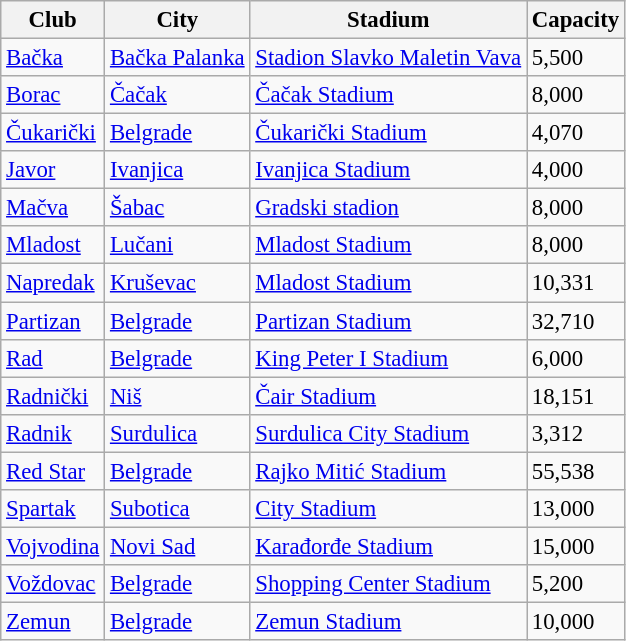<table class="wikitable sortable" style="font-size:95%">
<tr>
<th>Club</th>
<th>City</th>
<th>Stadium</th>
<th>Capacity</th>
</tr>
<tr>
<td><a href='#'>Bačka</a></td>
<td><a href='#'>Bačka Palanka</a></td>
<td><a href='#'>Stadion Slavko Maletin Vava</a></td>
<td>5,500</td>
</tr>
<tr>
<td><a href='#'>Borac</a></td>
<td><a href='#'>Čačak</a></td>
<td><a href='#'>Čačak Stadium</a></td>
<td>8,000</td>
</tr>
<tr>
<td><a href='#'>Čukarički</a></td>
<td><a href='#'>Belgrade</a></td>
<td><a href='#'>Čukarički Stadium</a></td>
<td>4,070</td>
</tr>
<tr>
<td><a href='#'>Javor</a></td>
<td><a href='#'>Ivanjica</a></td>
<td><a href='#'>Ivanjica Stadium</a></td>
<td>4,000</td>
</tr>
<tr>
<td><a href='#'>Mačva</a></td>
<td><a href='#'>Šabac</a></td>
<td><a href='#'>Gradski stadion</a></td>
<td>8,000</td>
</tr>
<tr>
<td><a href='#'>Mladost</a></td>
<td><a href='#'>Lučani</a></td>
<td><a href='#'>Mladost Stadium</a></td>
<td>8,000</td>
</tr>
<tr>
<td><a href='#'>Napredak</a></td>
<td><a href='#'>Kruševac</a></td>
<td><a href='#'>Mladost Stadium</a></td>
<td>10,331</td>
</tr>
<tr>
<td><a href='#'>Partizan</a></td>
<td><a href='#'>Belgrade</a></td>
<td><a href='#'>Partizan Stadium</a></td>
<td>32,710</td>
</tr>
<tr>
<td><a href='#'>Rad</a></td>
<td><a href='#'>Belgrade</a></td>
<td><a href='#'>King Peter I Stadium</a></td>
<td>6,000</td>
</tr>
<tr>
<td><a href='#'>Radnički</a></td>
<td><a href='#'>Niš</a></td>
<td><a href='#'>Čair Stadium</a></td>
<td>18,151</td>
</tr>
<tr>
<td><a href='#'>Radnik</a></td>
<td><a href='#'>Surdulica</a></td>
<td><a href='#'>Surdulica City Stadium</a></td>
<td>3,312</td>
</tr>
<tr>
<td><a href='#'>Red Star</a></td>
<td><a href='#'>Belgrade</a></td>
<td><a href='#'>Rajko Mitić Stadium</a></td>
<td>55,538</td>
</tr>
<tr>
<td><a href='#'>Spartak</a></td>
<td><a href='#'>Subotica</a></td>
<td><a href='#'>City Stadium</a></td>
<td>13,000</td>
</tr>
<tr>
<td><a href='#'>Vojvodina</a></td>
<td><a href='#'>Novi Sad</a></td>
<td><a href='#'>Karađorđe Stadium</a></td>
<td>15,000</td>
</tr>
<tr>
<td><a href='#'>Voždovac</a></td>
<td><a href='#'>Belgrade</a></td>
<td><a href='#'>Shopping Center Stadium</a></td>
<td>5,200</td>
</tr>
<tr>
<td><a href='#'>Zemun</a></td>
<td><a href='#'>Belgrade</a></td>
<td><a href='#'>Zemun Stadium</a></td>
<td>10,000</td>
</tr>
</table>
